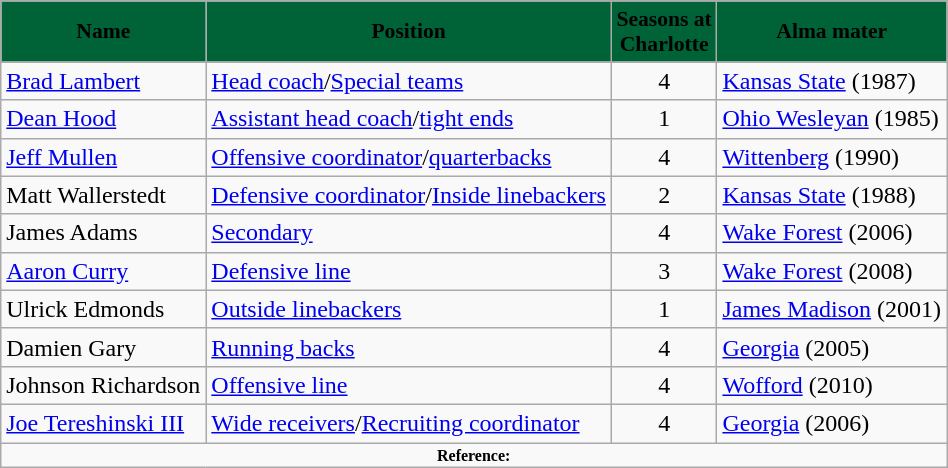<table class="wikitable">
<tr style="background:#006338; text-align:center;font-size:90%;">
<td><span><strong>Name</strong></span></td>
<td><span><strong>Position</strong></span></td>
<td><span><strong>Seasons at<br>Charlotte</strong></span></td>
<td><span><strong>Alma mater</strong></span></td>
</tr>
<tr>
<td><a href='#'>Brad Lambert</a></td>
<td><a href='#'>Head coach</a>/<a href='#'>Special teams</a></td>
<td align=center>4</td>
<td><a href='#'>Kansas State</a> (1987)</td>
</tr>
<tr>
<td><a href='#'>Dean Hood</a></td>
<td><a href='#'>Assistant head coach</a>/<a href='#'>tight ends</a></td>
<td align=center>1</td>
<td><a href='#'>Ohio Wesleyan</a> (1985)</td>
</tr>
<tr>
<td><a href='#'>Jeff Mullen</a></td>
<td><a href='#'>Offensive coordinator</a>/<a href='#'>quarterbacks</a></td>
<td align=center>4</td>
<td><a href='#'>Wittenberg</a> (1990)</td>
</tr>
<tr>
<td>Matt Wallerstedt</td>
<td><a href='#'>Defensive coordinator</a>/<a href='#'>Inside linebackers</a></td>
<td align=center>2</td>
<td><a href='#'>Kansas State</a> (1988)</td>
</tr>
<tr>
<td>James Adams</td>
<td><a href='#'>Secondary</a></td>
<td align=center>4</td>
<td><a href='#'>Wake Forest</a> (2006)</td>
</tr>
<tr>
<td><a href='#'>Aaron Curry</a></td>
<td><a href='#'>Defensive line</a></td>
<td align=center>3</td>
<td><a href='#'>Wake Forest</a> (2008)</td>
</tr>
<tr>
<td>Ulrick Edmonds</td>
<td><a href='#'>Outside linebackers</a></td>
<td align=center>1</td>
<td><a href='#'>James Madison</a> (2001)</td>
</tr>
<tr>
<td>Damien Gary</td>
<td><a href='#'>Running backs</a></td>
<td align=center>4</td>
<td><a href='#'>Georgia</a> (2005)</td>
</tr>
<tr>
<td>Johnson Richardson</td>
<td><a href='#'>Offensive line</a></td>
<td align=center>4</td>
<td><a href='#'>Wofford</a> (2010)</td>
</tr>
<tr>
<td><a href='#'>Joe Tereshinski III</a></td>
<td><a href='#'>Wide receivers</a>/<a href='#'>Recruiting coordinator</a></td>
<td align=center>4</td>
<td><a href='#'>Georgia</a> (2006)</td>
</tr>
<tr>
<td colspan="4" style="font-size: 8pt" align="center"><strong>Reference:</strong></td>
</tr>
</table>
